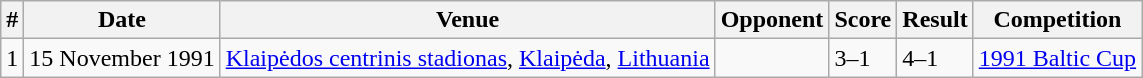<table class="wikitable">
<tr>
<th>#</th>
<th>Date</th>
<th>Venue</th>
<th>Opponent</th>
<th>Score</th>
<th>Result</th>
<th>Competition</th>
</tr>
<tr>
<td>1</td>
<td>15 November 1991</td>
<td><a href='#'>Klaipėdos centrinis stadionas</a>, <a href='#'>Klaipėda</a>, <a href='#'>Lithuania</a></td>
<td></td>
<td>3–1</td>
<td>4–1</td>
<td><a href='#'>1991 Baltic Cup</a></td>
</tr>
</table>
